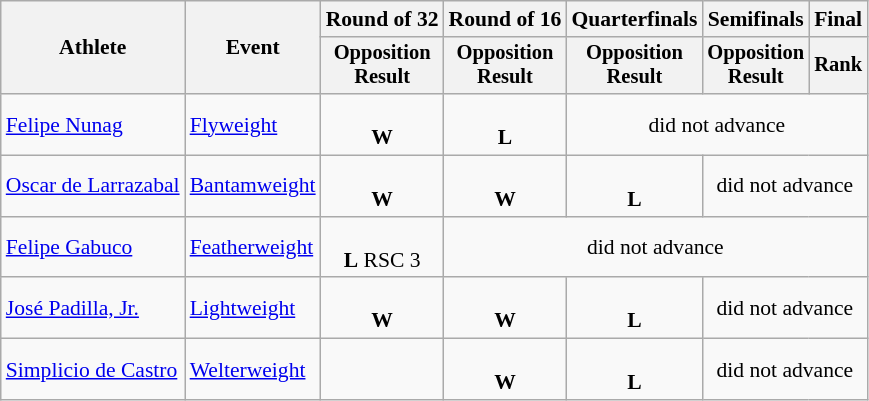<table class="wikitable" style="font-size:90%;">
<tr>
<th rowspan=2>Athlete</th>
<th rowspan=2>Event</th>
<th>Round of 32</th>
<th>Round of 16</th>
<th>Quarterfinals</th>
<th>Semifinals</th>
<th colspan=2>Final</th>
</tr>
<tr style="font-size:95%">
<th>Opposition<br>Result</th>
<th>Opposition<br>Result</th>
<th>Opposition<br>Result</th>
<th>Opposition<br>Result</th>
<th>Rank</th>
</tr>
<tr align=center>
<td align=left><a href='#'>Felipe Nunag</a></td>
<td align=left><a href='#'>Flyweight</a></td>
<td><br><strong>W</strong></td>
<td><br><strong>L</strong></td>
<td colspan=5>did not advance</td>
</tr>
<tr align=center>
<td align=left><a href='#'>Oscar de Larrazabal</a></td>
<td align=left><a href='#'>Bantamweight</a></td>
<td><br><strong>W</strong></td>
<td><br><strong>W</strong></td>
<td><br><strong>L</strong></td>
<td colspan=4>did not advance</td>
</tr>
<tr align=center>
<td align=left><a href='#'>Felipe Gabuco</a></td>
<td align=left><a href='#'>Featherweight</a></td>
<td><br><strong>L</strong> RSC 3</td>
<td colspan=6>did not advance</td>
</tr>
<tr align=center>
<td align=left><a href='#'>José Padilla, Jr.</a></td>
<td align=left><a href='#'>Lightweight</a></td>
<td><br><strong>W</strong></td>
<td><br><strong>W</strong></td>
<td><br><strong>L</strong></td>
<td colspan=3>did not advance</td>
</tr>
<tr align=center>
<td align=left><a href='#'>Simplicio de Castro</a></td>
<td align=left><a href='#'>Welterweight</a></td>
<td></td>
<td><br><strong>W</strong></td>
<td><br><strong>L</strong></td>
<td colspan=2>did not advance</td>
</tr>
</table>
